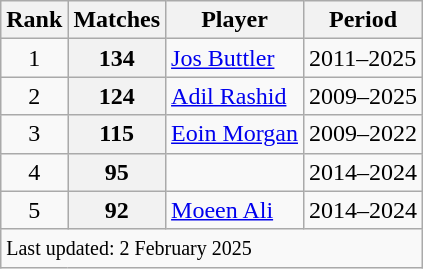<table class="wikitable plainrowheaders">
<tr>
<th scope=col>Rank</th>
<th scope=col>Matches</th>
<th scope=col>Player</th>
<th scope=col>Period</th>
</tr>
<tr>
<td align=center>1</td>
<th scope=row style=text-align:center;>134</th>
<td><a href='#'>Jos Buttler</a></td>
<td>2011–2025</td>
</tr>
<tr>
<td align=center>2</td>
<th scope=row style=text-align:center>124</th>
<td><a href='#'>Adil Rashid</a></td>
<td>2009–2025</td>
</tr>
<tr>
<td align=center>3</td>
<th scope=row style=text-align:center>115</th>
<td><a href='#'>Eoin Morgan</a></td>
<td>2009–2022</td>
</tr>
<tr>
<td align=center>4</td>
<th scope=row style=text-align:center;>95</th>
<td></td>
<td>2014–2024</td>
</tr>
<tr>
<td align=center>5</td>
<th scope=row style=text-align:center;>92</th>
<td><a href='#'>Moeen Ali</a></td>
<td>2014–2024</td>
</tr>
<tr>
<td colspan=4><small>Last updated: 2 February 2025</small></td>
</tr>
</table>
